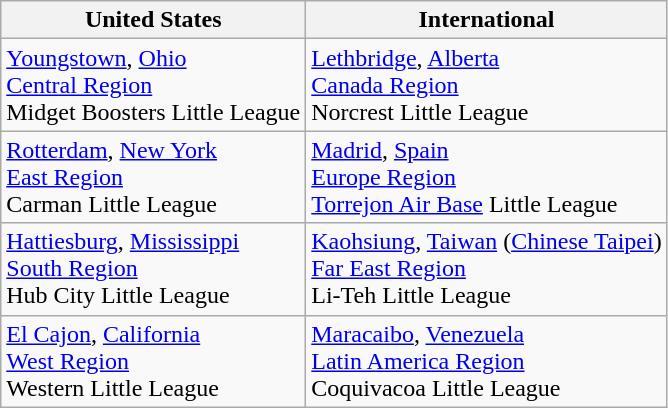<table class="wikitable">
<tr>
<th>United States</th>
<th>International</th>
</tr>
<tr>
<td> <a href='#'>Youngstown</a>, <a href='#'>Ohio</a><br><a href='#'>Central Region</a><br>Midget Boosters Little League</td>
<td> <a href='#'>Lethbridge</a>, <a href='#'>Alberta</a><br> <a href='#'>Canada Region</a><br>Norcrest Little League</td>
</tr>
<tr>
<td> <a href='#'>Rotterdam</a>, <a href='#'>New York</a><br><a href='#'>East Region</a><br>Carman Little League</td>
<td> <a href='#'>Madrid</a>, <a href='#'>Spain</a><br><a href='#'>Europe Region</a><br><a href='#'>Torrejon Air Base</a> Little League</td>
</tr>
<tr>
<td> <a href='#'>Hattiesburg</a>, <a href='#'>Mississippi</a><br><a href='#'>South Region</a><br>Hub City Little League</td>
<td> <a href='#'>Kaohsiung</a>, <a href='#'>Taiwan</a> (<a href='#'>Chinese Taipei</a>)<br><a href='#'>Far East Region</a><br>Li-Teh Little League</td>
</tr>
<tr>
<td> <a href='#'>El Cajon</a>, <a href='#'>California</a><br><a href='#'>West Region</a><br>Western Little League</td>
<td> <a href='#'>Maracaibo</a>, <a href='#'>Venezuela</a><br><a href='#'>Latin America Region</a><br>Coquivacoa Little League</td>
</tr>
</table>
